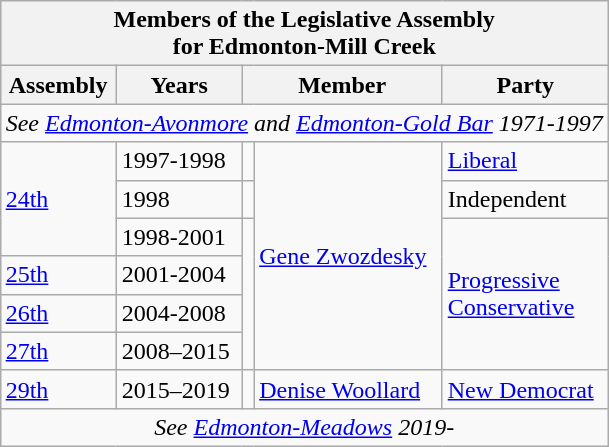<table class="wikitable" align=right>
<tr>
<th colspan=5>Members of the Legislative Assembly <br>for Edmonton-Mill Creek</th>
</tr>
<tr>
<th>Assembly</th>
<th>Years</th>
<th colspan="2">Member</th>
<th>Party</th>
</tr>
<tr>
<td align="center" colspan=5><em>See <a href='#'>Edmonton-Avonmore</a> and <a href='#'>Edmonton-Gold Bar</a> 1971-1997</em></td>
</tr>
<tr>
<td rowspan=3><a href='#'>24th</a></td>
<td>1997-1998</td>
<td></td>
<td rowspan=6><a href='#'>Gene Zwozdesky</a></td>
<td><a href='#'>Liberal</a></td>
</tr>
<tr>
<td>1998</td>
<td></td>
<td>Independent</td>
</tr>
<tr>
<td>1998-2001</td>
<td rowspan=4 ></td>
<td rowspan=4><a href='#'>Progressive <br>Conservative</a></td>
</tr>
<tr>
<td><a href='#'>25th</a></td>
<td>2001-2004</td>
</tr>
<tr>
<td><a href='#'>26th</a></td>
<td>2004-2008</td>
</tr>
<tr>
<td><a href='#'>27th</a></td>
<td>2008–2015</td>
</tr>
<tr>
<td><a href='#'>29th</a></td>
<td>2015–2019</td>
<td></td>
<td><a href='#'>Denise Woollard</a></td>
<td><a href='#'>New Democrat</a></td>
</tr>
<tr>
<td align="center" colspan=5><em>See <a href='#'>Edmonton-Meadows</a> 2019-</em></td>
</tr>
</table>
